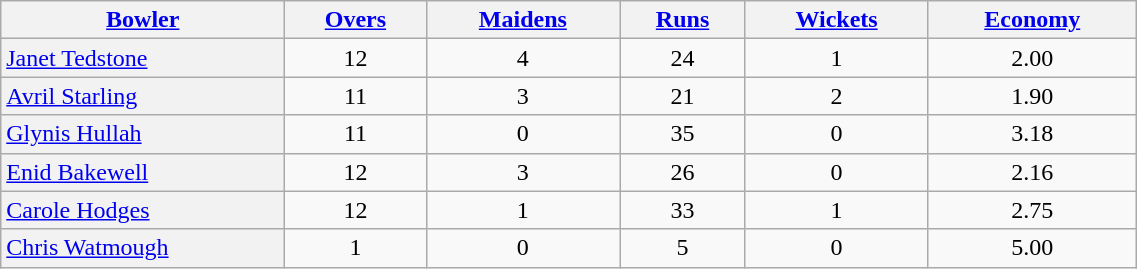<table cellpadding="1" style="border:gray solid 1px; text-align:center; width:60%;" class="wikitable">
<tr>
<th scope="col" style="width:25%;"><a href='#'>Bowler</a></th>
<th scope="col"><a href='#'>Overs</a></th>
<th scope="col"><a href='#'>Maidens</a></th>
<th scope="col"><a href='#'>Runs</a></th>
<th scope="col"><a href='#'>Wickets</a></th>
<th scope="col"><a href='#'>Economy</a></th>
</tr>
<tr>
<th scope="row" style="font-weight: normal; text-align: left;"><a href='#'>Janet Tedstone</a></th>
<td>12</td>
<td>4</td>
<td>24</td>
<td>1</td>
<td>2.00</td>
</tr>
<tr>
<th scope="row" style="font-weight: normal; text-align: left;"><a href='#'>Avril Starling</a></th>
<td>11</td>
<td>3</td>
<td>21</td>
<td>2</td>
<td>1.90</td>
</tr>
<tr>
<th scope="row" style="font-weight: normal; text-align: left;"><a href='#'>Glynis Hullah</a></th>
<td>11</td>
<td>0</td>
<td>35</td>
<td>0</td>
<td>3.18</td>
</tr>
<tr>
<th scope="row" style="font-weight: normal; text-align: left;"><a href='#'>Enid Bakewell</a></th>
<td>12</td>
<td>3</td>
<td>26</td>
<td>0</td>
<td>2.16</td>
</tr>
<tr>
<th scope="row" style="font-weight: normal; text-align: left;"><a href='#'>Carole Hodges</a></th>
<td>12</td>
<td>1</td>
<td>33</td>
<td>1</td>
<td>2.75</td>
</tr>
<tr>
<th scope="row" style="font-weight: normal; text-align: left;"><a href='#'>Chris Watmough</a></th>
<td>1</td>
<td>0</td>
<td>5</td>
<td>0</td>
<td>5.00</td>
</tr>
</table>
